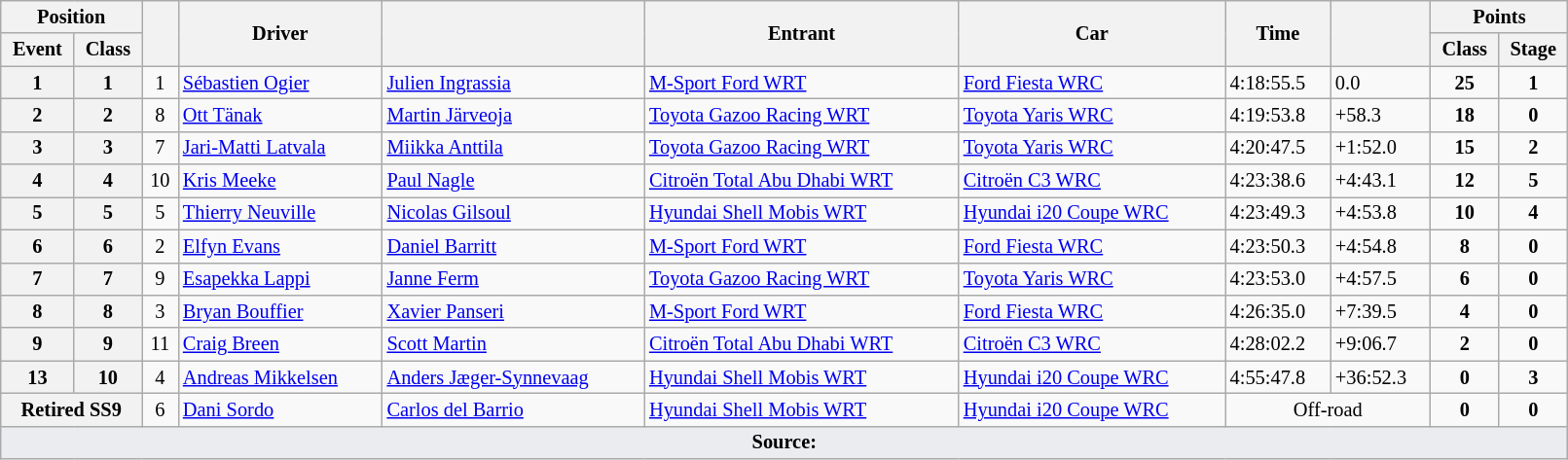<table class="wikitable" width=85% style="font-size: 85%;">
<tr>
<th colspan="2">Position</th>
<th rowspan="2"></th>
<th rowspan="2">Driver</th>
<th rowspan="2"></th>
<th rowspan="2">Entrant</th>
<th rowspan="2">Car</th>
<th rowspan="2">Time</th>
<th rowspan="2"></th>
<th colspan="2">Points</th>
</tr>
<tr>
<th>Event</th>
<th>Class</th>
<th>Class</th>
<th>Stage</th>
</tr>
<tr>
<th>1</th>
<th>1</th>
<td align="center">1</td>
<td><a href='#'>Sébastien Ogier</a></td>
<td><a href='#'>Julien Ingrassia</a></td>
<td><a href='#'>M-Sport Ford WRT</a></td>
<td><a href='#'>Ford Fiesta WRC</a></td>
<td>4:18:55.5</td>
<td>0.0</td>
<td align="center"><strong>25</strong></td>
<td align="center"><strong>1</strong></td>
</tr>
<tr>
<th>2</th>
<th>2</th>
<td align="center">8</td>
<td><a href='#'>Ott Tänak</a></td>
<td><a href='#'>Martin Järveoja</a></td>
<td nowrap><a href='#'>Toyota Gazoo Racing WRT</a></td>
<td><a href='#'>Toyota Yaris WRC</a></td>
<td>4:19:53.8</td>
<td>+58.3</td>
<td align="center"><strong>18</strong></td>
<td align="center"><strong>0</strong></td>
</tr>
<tr>
<th>3</th>
<th>3</th>
<td align="center">7</td>
<td><a href='#'>Jari-Matti Latvala</a></td>
<td><a href='#'>Miikka Anttila</a></td>
<td><a href='#'>Toyota Gazoo Racing WRT</a></td>
<td><a href='#'>Toyota Yaris WRC</a></td>
<td>4:20:47.5</td>
<td>+1:52.0</td>
<td align="center"><strong>15</strong></td>
<td align="center"><strong>2</strong></td>
</tr>
<tr>
<th>4</th>
<th>4</th>
<td align="center">10</td>
<td><a href='#'>Kris Meeke</a></td>
<td><a href='#'>Paul Nagle</a></td>
<td nowrap><a href='#'>Citroën Total Abu Dhabi WRT</a></td>
<td><a href='#'>Citroën C3 WRC</a></td>
<td>4:23:38.6</td>
<td>+4:43.1</td>
<td align="center"><strong>12</strong></td>
<td align="center"><strong>5</strong></td>
</tr>
<tr>
<th>5</th>
<th>5</th>
<td align="center">5</td>
<td><a href='#'>Thierry Neuville</a></td>
<td><a href='#'>Nicolas Gilsoul</a></td>
<td><a href='#'>Hyundai Shell Mobis WRT</a></td>
<td nowrap><a href='#'>Hyundai i20 Coupe WRC</a></td>
<td>4:23:49.3</td>
<td>+4:53.8</td>
<td align="center"><strong>10</strong></td>
<td align="center"><strong>4</strong></td>
</tr>
<tr>
<th>6</th>
<th>6</th>
<td align="center">2</td>
<td><a href='#'>Elfyn Evans</a></td>
<td><a href='#'>Daniel Barritt</a></td>
<td><a href='#'>M-Sport Ford WRT</a></td>
<td><a href='#'>Ford Fiesta WRC</a></td>
<td>4:23:50.3</td>
<td>+4:54.8</td>
<td align="center"><strong>8</strong></td>
<td align="center"><strong>0</strong></td>
</tr>
<tr>
<th>7</th>
<th>7</th>
<td align="center">9</td>
<td><a href='#'>Esapekka Lappi</a></td>
<td><a href='#'>Janne Ferm</a></td>
<td><a href='#'>Toyota Gazoo Racing WRT</a></td>
<td><a href='#'>Toyota Yaris WRC</a></td>
<td>4:23:53.0</td>
<td>+4:57.5</td>
<td align="center"><strong>6</strong></td>
<td align="center"><strong>0</strong></td>
</tr>
<tr>
<th>8</th>
<th>8</th>
<td align="center">3</td>
<td><a href='#'>Bryan Bouffier</a></td>
<td><a href='#'>Xavier Panseri</a></td>
<td><a href='#'>M-Sport Ford WRT</a></td>
<td><a href='#'>Ford Fiesta WRC</a></td>
<td>4:26:35.0</td>
<td>+7:39.5</td>
<td align="center"><strong>4</strong></td>
<td align="center"><strong>0</strong></td>
</tr>
<tr>
<th>9</th>
<th>9</th>
<td align="center">11</td>
<td><a href='#'>Craig Breen</a></td>
<td><a href='#'>Scott Martin</a></td>
<td><a href='#'>Citroën Total Abu Dhabi WRT</a></td>
<td><a href='#'>Citroën C3 WRC</a></td>
<td>4:28:02.2</td>
<td>+9:06.7</td>
<td align="center"><strong>2</strong></td>
<td align="center"><strong>0</strong></td>
</tr>
<tr>
<th>13</th>
<th>10</th>
<td align="center">4</td>
<td nowrap><a href='#'>Andreas Mikkelsen</a></td>
<td nowrap><a href='#'>Anders Jæger-Synnevaag</a></td>
<td><a href='#'>Hyundai Shell Mobis WRT</a></td>
<td><a href='#'>Hyundai i20 Coupe WRC</a></td>
<td>4:55:47.8</td>
<td>+36:52.3</td>
<td align="center"><strong>0</strong></td>
<td align="center"><strong>3</strong></td>
</tr>
<tr>
<th colspan="2" nowrap>Retired SS9</th>
<td align="center">6</td>
<td><a href='#'>Dani Sordo</a></td>
<td><a href='#'>Carlos del Barrio</a></td>
<td><a href='#'>Hyundai Shell Mobis WRT</a></td>
<td><a href='#'>Hyundai i20 Coupe WRC</a></td>
<td align="center" colspan="2">Off-road</td>
<td align="center"><strong>0</strong></td>
<td align="center"><strong>0</strong></td>
</tr>
<tr>
<td style="background-color:#EAECF0; text-align:center" colspan="11"><strong>Source:</strong></td>
</tr>
</table>
